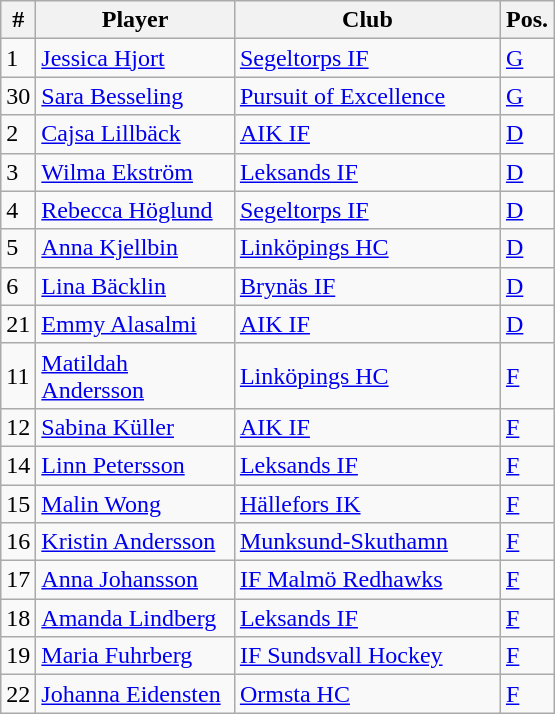<table class="wikitable" style="text-align:left;">
<tr>
<th width=5>#</th>
<th width=125>Player</th>
<th width=170>Club</th>
<th width=5>Pos.</th>
</tr>
<tr>
<td>1</td>
<td><a href='#'>Jessica Hjort</a></td>
<td> <a href='#'>Segeltorps IF</a></td>
<td><a href='#'>G</a></td>
</tr>
<tr>
<td>30</td>
<td><a href='#'>Sara Besseling</a></td>
<td> <a href='#'>Pursuit of Excellence</a></td>
<td><a href='#'>G</a></td>
</tr>
<tr>
<td>2</td>
<td><a href='#'>Cajsa Lillbäck</a></td>
<td> <a href='#'>AIK IF</a></td>
<td><a href='#'>D</a></td>
</tr>
<tr>
<td>3</td>
<td><a href='#'>Wilma Ekström</a></td>
<td> <a href='#'>Leksands IF</a></td>
<td><a href='#'>D</a></td>
</tr>
<tr>
<td>4</td>
<td><a href='#'>Rebecca Höglund</a></td>
<td> <a href='#'>Segeltorps IF</a></td>
<td><a href='#'>D</a></td>
</tr>
<tr>
<td>5</td>
<td><a href='#'>Anna Kjellbin</a></td>
<td> <a href='#'>Linköpings HC</a></td>
<td><a href='#'>D</a></td>
</tr>
<tr>
<td>6</td>
<td><a href='#'>Lina Bäcklin</a></td>
<td> <a href='#'>Brynäs IF</a></td>
<td><a href='#'>D</a></td>
</tr>
<tr>
<td>21</td>
<td><a href='#'>Emmy Alasalmi</a></td>
<td> <a href='#'>AIK IF</a></td>
<td><a href='#'>D</a></td>
</tr>
<tr>
<td>11</td>
<td><a href='#'>Matildah Andersson</a></td>
<td> <a href='#'>Linköpings HC</a></td>
<td><a href='#'>F</a></td>
</tr>
<tr>
<td>12</td>
<td><a href='#'>Sabina Küller</a></td>
<td> <a href='#'>AIK IF</a></td>
<td><a href='#'>F</a></td>
</tr>
<tr>
<td>14</td>
<td><a href='#'>Linn Petersson</a></td>
<td> <a href='#'>Leksands IF</a></td>
<td><a href='#'>F</a></td>
</tr>
<tr>
<td>15</td>
<td><a href='#'>Malin Wong</a></td>
<td> <a href='#'>Hällefors IK</a></td>
<td><a href='#'>F</a></td>
</tr>
<tr>
<td>16</td>
<td><a href='#'>Kristin Andersson</a></td>
<td> <a href='#'>Munksund-Skuthamn</a></td>
<td><a href='#'>F</a></td>
</tr>
<tr>
<td>17</td>
<td><a href='#'>Anna Johansson</a></td>
<td> <a href='#'>IF Malmö Redhawks</a></td>
<td><a href='#'>F</a></td>
</tr>
<tr>
<td>18</td>
<td><a href='#'>Amanda Lindberg</a></td>
<td> <a href='#'>Leksands IF</a></td>
<td><a href='#'>F</a></td>
</tr>
<tr>
<td>19</td>
<td><a href='#'>Maria Fuhrberg</a></td>
<td> <a href='#'>IF Sundsvall Hockey</a></td>
<td><a href='#'>F</a></td>
</tr>
<tr>
<td>22</td>
<td><a href='#'>Johanna Eidensten</a></td>
<td> <a href='#'>Ormsta HC</a></td>
<td><a href='#'>F</a></td>
</tr>
</table>
